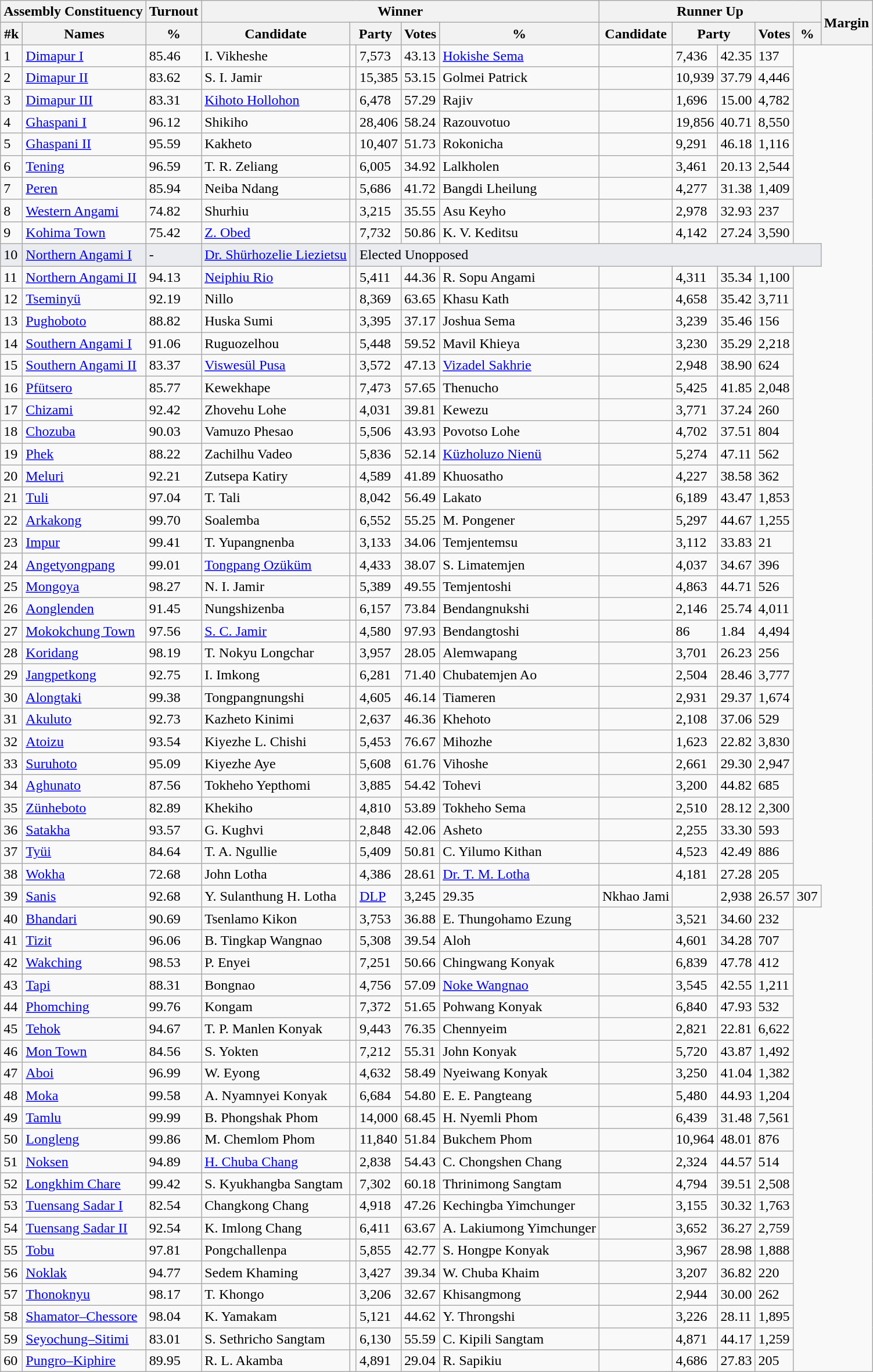<table class="wikitable sortable">
<tr>
<th colspan="2">Assembly Constituency</th>
<th>Turnout</th>
<th colspan="5">Winner</th>
<th colspan="5">Runner Up</th>
<th rowspan="2" data-sort-type=number>Margin</th>
</tr>
<tr>
<th>#k</th>
<th>Names</th>
<th>%</th>
<th>Candidate</th>
<th colspan="2">Party</th>
<th data-sort-type=number>Votes</th>
<th>%</th>
<th>Candidate</th>
<th colspan="2">Party</th>
<th data-sort-type=number>Votes</th>
<th>%</th>
</tr>
<tr>
<td>1</td>
<td><a href='#'>Dimapur I</a></td>
<td>85.46</td>
<td>I. Vikheshe</td>
<td></td>
<td>7,573</td>
<td>43.13</td>
<td><a href='#'>Hokishe Sema</a></td>
<td></td>
<td>7,436</td>
<td>42.35</td>
<td>137</td>
</tr>
<tr>
<td>2</td>
<td><a href='#'>Dimapur II</a></td>
<td>83.62</td>
<td>S. I. Jamir</td>
<td></td>
<td>15,385</td>
<td>53.15</td>
<td>Golmei Patrick</td>
<td></td>
<td>10,939</td>
<td>37.79</td>
<td>4,446</td>
</tr>
<tr>
<td>3</td>
<td><a href='#'>Dimapur III</a></td>
<td>83.31</td>
<td><a href='#'>Kihoto Hollohon</a></td>
<td></td>
<td>6,478</td>
<td>57.29</td>
<td>Rajiv</td>
<td></td>
<td>1,696</td>
<td>15.00</td>
<td>4,782</td>
</tr>
<tr>
<td>4</td>
<td><a href='#'>Ghaspani I</a></td>
<td>96.12</td>
<td>Shikiho</td>
<td></td>
<td>28,406</td>
<td>58.24</td>
<td>Razouvotuo</td>
<td></td>
<td>19,856</td>
<td>40.71</td>
<td>8,550</td>
</tr>
<tr>
<td>5</td>
<td><a href='#'>Ghaspani II</a></td>
<td>95.59</td>
<td>Kakheto</td>
<td></td>
<td>10,407</td>
<td>51.73</td>
<td>Rokonicha</td>
<td></td>
<td>9,291</td>
<td>46.18</td>
<td>1,116</td>
</tr>
<tr>
<td>6</td>
<td><a href='#'>Tening</a></td>
<td>96.59</td>
<td>T. R. Zeliang</td>
<td></td>
<td>6,005</td>
<td>34.92</td>
<td>Lalkholen</td>
<td></td>
<td>3,461</td>
<td>20.13</td>
<td>2,544</td>
</tr>
<tr>
<td>7</td>
<td><a href='#'>Peren</a></td>
<td>85.94</td>
<td>Neiba Ndang</td>
<td></td>
<td>5,686</td>
<td>41.72</td>
<td>Bangdi Lheilung</td>
<td></td>
<td>4,277</td>
<td>31.38</td>
<td>1,409</td>
</tr>
<tr>
<td>8</td>
<td><a href='#'>Western Angami</a></td>
<td>74.82</td>
<td>Shurhiu</td>
<td></td>
<td>3,215</td>
<td>35.55</td>
<td>Asu Keyho</td>
<td></td>
<td>2,978</td>
<td>32.93</td>
<td>237</td>
</tr>
<tr>
<td>9</td>
<td><a href='#'>Kohima Town</a></td>
<td>75.42</td>
<td><a href='#'>Z. Obed</a></td>
<td></td>
<td>7,732</td>
<td>50.86</td>
<td>K. V. Keditsu</td>
<td></td>
<td>4,142</td>
<td>27.24</td>
<td>3,590</td>
</tr>
<tr style="background:#eaecf0;">
<td>10</td>
<td><a href='#'>Northern Angami I</a></td>
<td>-</td>
<td><a href='#'>Dr. Shürhozelie Liezietsu</a></td>
<td></td>
<td colspan=8>Elected Unopposed</td>
</tr>
<tr>
<td>11</td>
<td><a href='#'>Northern Angami II</a></td>
<td>94.13</td>
<td><a href='#'>Neiphiu Rio</a></td>
<td></td>
<td>5,411</td>
<td>44.36</td>
<td>R. Sopu Angami</td>
<td></td>
<td>4,311</td>
<td>35.34</td>
<td>1,100</td>
</tr>
<tr>
<td>12</td>
<td><a href='#'>Tseminyü</a></td>
<td>92.19</td>
<td>Nillo</td>
<td></td>
<td>8,369</td>
<td>63.65</td>
<td>Khasu Kath</td>
<td></td>
<td>4,658</td>
<td>35.42</td>
<td>3,711</td>
</tr>
<tr>
<td>13</td>
<td><a href='#'>Pughoboto</a></td>
<td>88.82</td>
<td>Huska Sumi</td>
<td></td>
<td>3,395</td>
<td>37.17</td>
<td>Joshua Sema</td>
<td></td>
<td>3,239</td>
<td>35.46</td>
<td>156</td>
</tr>
<tr>
<td>14</td>
<td><a href='#'>Southern Angami I</a></td>
<td>91.06</td>
<td>Ruguozelhou</td>
<td></td>
<td>5,448</td>
<td>59.52</td>
<td>Mavil Khieya</td>
<td></td>
<td>3,230</td>
<td>35.29</td>
<td>2,218</td>
</tr>
<tr>
<td>15</td>
<td><a href='#'>Southern Angami II</a></td>
<td>83.37</td>
<td><a href='#'>Viswesül Pusa</a></td>
<td></td>
<td>3,572</td>
<td>47.13</td>
<td><a href='#'>Vizadel Sakhrie</a></td>
<td></td>
<td>2,948</td>
<td>38.90</td>
<td>624</td>
</tr>
<tr>
<td>16</td>
<td><a href='#'>Pfütsero</a></td>
<td>85.77</td>
<td>Kewekhape</td>
<td></td>
<td>7,473</td>
<td>57.65</td>
<td>Thenucho</td>
<td></td>
<td>5,425</td>
<td>41.85</td>
<td>2,048</td>
</tr>
<tr>
<td>17</td>
<td><a href='#'>Chizami</a></td>
<td>92.42</td>
<td>Zhovehu Lohe</td>
<td></td>
<td>4,031</td>
<td>39.81</td>
<td>Kewezu</td>
<td></td>
<td>3,771</td>
<td>37.24</td>
<td>260</td>
</tr>
<tr>
<td>18</td>
<td><a href='#'>Chozuba</a></td>
<td>90.03</td>
<td>Vamuzo Phesao</td>
<td></td>
<td>5,506</td>
<td>43.93</td>
<td>Povotso Lohe</td>
<td></td>
<td>4,702</td>
<td>37.51</td>
<td>804</td>
</tr>
<tr>
<td>19</td>
<td><a href='#'>Phek</a></td>
<td>88.22</td>
<td>Zachilhu Vadeo</td>
<td></td>
<td>5,836</td>
<td>52.14</td>
<td><a href='#'>Küzholuzo Nienü</a></td>
<td></td>
<td>5,274</td>
<td>47.11</td>
<td>562</td>
</tr>
<tr>
<td>20</td>
<td><a href='#'>Meluri</a></td>
<td>92.21</td>
<td>Zutsepa Katiry</td>
<td></td>
<td>4,589</td>
<td>41.89</td>
<td>Khuosatho</td>
<td></td>
<td>4,227</td>
<td>38.58</td>
<td>362</td>
</tr>
<tr>
<td>21</td>
<td><a href='#'>Tuli</a></td>
<td>97.04</td>
<td>T. Tali</td>
<td></td>
<td>8,042</td>
<td>56.49</td>
<td>Lakato</td>
<td></td>
<td>6,189</td>
<td>43.47</td>
<td>1,853</td>
</tr>
<tr>
<td>22</td>
<td><a href='#'>Arkakong</a></td>
<td>99.70</td>
<td>Soalemba</td>
<td></td>
<td>6,552</td>
<td>55.25</td>
<td>M. Pongener</td>
<td></td>
<td>5,297</td>
<td>44.67</td>
<td>1,255</td>
</tr>
<tr>
<td>23</td>
<td><a href='#'>Impur</a></td>
<td>99.41</td>
<td>T. Yupangnenba</td>
<td></td>
<td>3,133</td>
<td>34.06</td>
<td>Temjentemsu</td>
<td></td>
<td>3,112</td>
<td>33.83</td>
<td>21</td>
</tr>
<tr>
<td>24</td>
<td><a href='#'>Angetyongpang</a></td>
<td>99.01</td>
<td><a href='#'>Tongpang Ozüküm</a></td>
<td></td>
<td>4,433</td>
<td>38.07</td>
<td>S. Limatemjen</td>
<td></td>
<td>4,037</td>
<td>34.67</td>
<td>396</td>
</tr>
<tr>
<td>25</td>
<td><a href='#'>Mongoya</a></td>
<td>98.27</td>
<td>N. I. Jamir</td>
<td></td>
<td>5,389</td>
<td>49.55</td>
<td>Temjentoshi</td>
<td></td>
<td>4,863</td>
<td>44.71</td>
<td>526</td>
</tr>
<tr>
<td>26</td>
<td><a href='#'>Aonglenden</a></td>
<td>91.45</td>
<td>Nungshizenba</td>
<td></td>
<td>6,157</td>
<td>73.84</td>
<td>Bendangnukshi</td>
<td></td>
<td>2,146</td>
<td>25.74</td>
<td>4,011</td>
</tr>
<tr>
<td>27</td>
<td><a href='#'>Mokokchung Town</a></td>
<td>97.56</td>
<td><a href='#'>S. C. Jamir</a></td>
<td></td>
<td>4,580</td>
<td>97.93</td>
<td>Bendangtoshi</td>
<td></td>
<td>86</td>
<td>1.84</td>
<td>4,494</td>
</tr>
<tr>
<td>28</td>
<td><a href='#'>Koridang</a></td>
<td>98.19</td>
<td>T. Nokyu Longchar</td>
<td></td>
<td>3,957</td>
<td>28.05</td>
<td>Alemwapang</td>
<td></td>
<td>3,701</td>
<td>26.23</td>
<td>256</td>
</tr>
<tr>
<td>29</td>
<td><a href='#'>Jangpetkong</a></td>
<td>92.75</td>
<td>I. Imkong</td>
<td></td>
<td>6,281</td>
<td>71.40</td>
<td>Chubatemjen Ao</td>
<td></td>
<td>2,504</td>
<td>28.46</td>
<td>3,777</td>
</tr>
<tr>
<td>30</td>
<td><a href='#'>Alongtaki</a></td>
<td>99.38</td>
<td>Tongpangnungshi</td>
<td></td>
<td>4,605</td>
<td>46.14</td>
<td>Tiameren</td>
<td></td>
<td>2,931</td>
<td>29.37</td>
<td>1,674</td>
</tr>
<tr>
<td>31</td>
<td><a href='#'>Akuluto</a></td>
<td>92.73</td>
<td>Kazheto Kinimi</td>
<td></td>
<td>2,637</td>
<td>46.36</td>
<td>Khehoto</td>
<td></td>
<td>2,108</td>
<td>37.06</td>
<td>529</td>
</tr>
<tr>
<td>32</td>
<td><a href='#'>Atoizu</a></td>
<td>93.54</td>
<td>Kiyezhe L. Chishi</td>
<td></td>
<td>5,453</td>
<td>76.67</td>
<td>Mihozhe</td>
<td></td>
<td>1,623</td>
<td>22.82</td>
<td>3,830</td>
</tr>
<tr>
<td>33</td>
<td><a href='#'>Suruhoto</a></td>
<td>95.09</td>
<td>Kiyezhe Aye</td>
<td></td>
<td>5,608</td>
<td>61.76</td>
<td>Vihoshe</td>
<td></td>
<td>2,661</td>
<td>29.30</td>
<td>2,947</td>
</tr>
<tr>
<td>34</td>
<td><a href='#'>Aghunato</a></td>
<td>87.56</td>
<td>Tokheho Yepthomi</td>
<td></td>
<td>3,885</td>
<td>54.42</td>
<td>Tohevi</td>
<td></td>
<td>3,200</td>
<td>44.82</td>
<td>685</td>
</tr>
<tr>
<td>35</td>
<td><a href='#'>Zünheboto</a></td>
<td>82.89</td>
<td>Khekiho</td>
<td></td>
<td>4,810</td>
<td>53.89</td>
<td>Tokheho Sema</td>
<td></td>
<td>2,510</td>
<td>28.12</td>
<td>2,300</td>
</tr>
<tr>
<td>36</td>
<td><a href='#'>Satakha</a></td>
<td>93.57</td>
<td>G. Kughvi</td>
<td></td>
<td>2,848</td>
<td>42.06</td>
<td>Asheto</td>
<td></td>
<td>2,255</td>
<td>33.30</td>
<td>593</td>
</tr>
<tr>
<td>37</td>
<td><a href='#'>Tyüi</a></td>
<td>84.64</td>
<td>T. A. Ngullie</td>
<td></td>
<td>5,409</td>
<td>50.81</td>
<td>C. Yilumo Kithan</td>
<td></td>
<td>4,523</td>
<td>42.49</td>
<td>886</td>
</tr>
<tr>
<td>38</td>
<td><a href='#'>Wokha</a></td>
<td>72.68</td>
<td>John Lotha</td>
<td></td>
<td>4,386</td>
<td>28.61</td>
<td><a href='#'>Dr. T. M. Lotha</a></td>
<td></td>
<td>4,181</td>
<td>27.28</td>
<td>205</td>
</tr>
<tr>
<td>39</td>
<td><a href='#'>Sanis</a></td>
<td>92.68</td>
<td>Y. Sulanthung H. Lotha</td>
<td></td>
<td><a href='#'>DLP</a></td>
<td>3,245</td>
<td>29.35</td>
<td>Nkhao Jami</td>
<td></td>
<td>2,938</td>
<td>26.57</td>
<td>307</td>
</tr>
<tr>
<td>40</td>
<td><a href='#'>Bhandari</a></td>
<td>90.69</td>
<td>Tsenlamo Kikon</td>
<td></td>
<td>3,753</td>
<td>36.88</td>
<td>E. Thungohamo Ezung</td>
<td></td>
<td>3,521</td>
<td>34.60</td>
<td>232</td>
</tr>
<tr>
<td>41</td>
<td><a href='#'>Tizit</a></td>
<td>96.06</td>
<td>B. Tingkap Wangnao</td>
<td></td>
<td>5,308</td>
<td>39.54</td>
<td>Aloh</td>
<td></td>
<td>4,601</td>
<td>34.28</td>
<td>707</td>
</tr>
<tr>
<td>42</td>
<td><a href='#'>Wakching</a></td>
<td>98.53</td>
<td>P. Enyei</td>
<td></td>
<td>7,251</td>
<td>50.66</td>
<td>Chingwang Konyak</td>
<td></td>
<td>6,839</td>
<td>47.78</td>
<td>412</td>
</tr>
<tr>
<td>43</td>
<td><a href='#'>Tapi</a></td>
<td>88.31</td>
<td>Bongnao</td>
<td></td>
<td>4,756</td>
<td>57.09</td>
<td><a href='#'>Noke Wangnao</a></td>
<td></td>
<td>3,545</td>
<td>42.55</td>
<td>1,211</td>
</tr>
<tr>
<td>44</td>
<td><a href='#'>Phomching</a></td>
<td>99.76</td>
<td>Kongam</td>
<td></td>
<td>7,372</td>
<td>51.65</td>
<td>Pohwang Konyak</td>
<td></td>
<td>6,840</td>
<td>47.93</td>
<td>532</td>
</tr>
<tr>
<td>45</td>
<td><a href='#'>Tehok</a></td>
<td>94.67</td>
<td>T. P. Manlen Konyak</td>
<td></td>
<td>9,443</td>
<td>76.35</td>
<td>Chennyeim</td>
<td></td>
<td>2,821</td>
<td>22.81</td>
<td>6,622</td>
</tr>
<tr>
<td>46</td>
<td><a href='#'>Mon Town</a></td>
<td>84.56</td>
<td>S. Yokten</td>
<td></td>
<td>7,212</td>
<td>55.31</td>
<td>John Konyak</td>
<td></td>
<td>5,720</td>
<td>43.87</td>
<td>1,492</td>
</tr>
<tr>
<td>47</td>
<td><a href='#'>Aboi</a></td>
<td>96.99</td>
<td>W. Eyong</td>
<td></td>
<td>4,632</td>
<td>58.49</td>
<td>Nyeiwang Konyak</td>
<td></td>
<td>3,250</td>
<td>41.04</td>
<td>1,382</td>
</tr>
<tr>
<td>48</td>
<td><a href='#'>Moka</a></td>
<td>99.58</td>
<td>A. Nyamnyei Konyak</td>
<td></td>
<td>6,684</td>
<td>54.80</td>
<td>E. E. Pangteang</td>
<td></td>
<td>5,480</td>
<td>44.93</td>
<td>1,204</td>
</tr>
<tr>
<td>49</td>
<td><a href='#'>Tamlu</a></td>
<td>99.99</td>
<td>B. Phongshak Phom</td>
<td></td>
<td>14,000</td>
<td>68.45</td>
<td>H. Nyemli Phom</td>
<td></td>
<td>6,439</td>
<td>31.48</td>
<td>7,561</td>
</tr>
<tr>
<td>50</td>
<td><a href='#'>Longleng</a></td>
<td>99.86</td>
<td>M. Chemlom Phom</td>
<td></td>
<td>11,840</td>
<td>51.84</td>
<td>Bukchem Phom</td>
<td></td>
<td>10,964</td>
<td>48.01</td>
<td>876</td>
</tr>
<tr>
<td>51</td>
<td><a href='#'>Noksen</a></td>
<td>94.89</td>
<td><a href='#'>H. Chuba Chang</a></td>
<td></td>
<td>2,838</td>
<td>54.43</td>
<td>C. Chongshen Chang</td>
<td></td>
<td>2,324</td>
<td>44.57</td>
<td>514</td>
</tr>
<tr>
<td>52</td>
<td><a href='#'>Longkhim Chare</a></td>
<td>99.42</td>
<td>S. Kyukhangba Sangtam</td>
<td></td>
<td>7,302</td>
<td>60.18</td>
<td>Thrinimong Sangtam</td>
<td></td>
<td>4,794</td>
<td>39.51</td>
<td>2,508</td>
</tr>
<tr>
<td>53</td>
<td><a href='#'>Tuensang Sadar I</a></td>
<td>82.54</td>
<td>Changkong Chang</td>
<td></td>
<td>4,918</td>
<td>47.26</td>
<td>Kechingba Yimchunger</td>
<td></td>
<td>3,155</td>
<td>30.32</td>
<td>1,763</td>
</tr>
<tr>
<td>54</td>
<td><a href='#'>Tuensang Sadar II</a></td>
<td>92.54</td>
<td>K. Imlong Chang</td>
<td></td>
<td>6,411</td>
<td>63.67</td>
<td>A. Lakiumong Yimchunger</td>
<td></td>
<td>3,652</td>
<td>36.27</td>
<td>2,759</td>
</tr>
<tr>
<td>55</td>
<td><a href='#'>Tobu</a></td>
<td>97.81</td>
<td>Pongchallenpa</td>
<td></td>
<td>5,855</td>
<td>42.77</td>
<td>S. Hongpe Konyak</td>
<td></td>
<td>3,967</td>
<td>28.98</td>
<td>1,888</td>
</tr>
<tr>
<td>56</td>
<td><a href='#'>Noklak</a></td>
<td>94.77</td>
<td>Sedem Khaming</td>
<td></td>
<td>3,427</td>
<td>39.34</td>
<td>W. Chuba Khaim</td>
<td></td>
<td>3,207</td>
<td>36.82</td>
<td>220</td>
</tr>
<tr>
<td>57</td>
<td><a href='#'>Thonoknyu</a></td>
<td>98.17</td>
<td>T. Khongo</td>
<td></td>
<td>3,206</td>
<td>32.67</td>
<td>Khisangmong</td>
<td></td>
<td>2,944</td>
<td>30.00</td>
<td>262</td>
</tr>
<tr>
<td>58</td>
<td><a href='#'>Shamator–Chessore</a></td>
<td>98.04</td>
<td>K. Yamakam</td>
<td></td>
<td>5,121</td>
<td>44.62</td>
<td>Y. Throngshi</td>
<td></td>
<td>3,226</td>
<td>28.11</td>
<td>1,895</td>
</tr>
<tr>
<td>59</td>
<td><a href='#'>Seyochung–Sitimi</a></td>
<td>83.01</td>
<td>S. Sethricho Sangtam</td>
<td></td>
<td>6,130</td>
<td>55.59</td>
<td>C. Kipili Sangtam</td>
<td></td>
<td>4,871</td>
<td>44.17</td>
<td>1,259</td>
</tr>
<tr>
<td>60</td>
<td><a href='#'>Pungro–Kiphire</a></td>
<td>89.95</td>
<td>R. L. Akamba</td>
<td></td>
<td>4,891</td>
<td>29.04</td>
<td>R. Sapikiu</td>
<td></td>
<td>4,686</td>
<td>27.83</td>
<td>205</td>
</tr>
</table>
